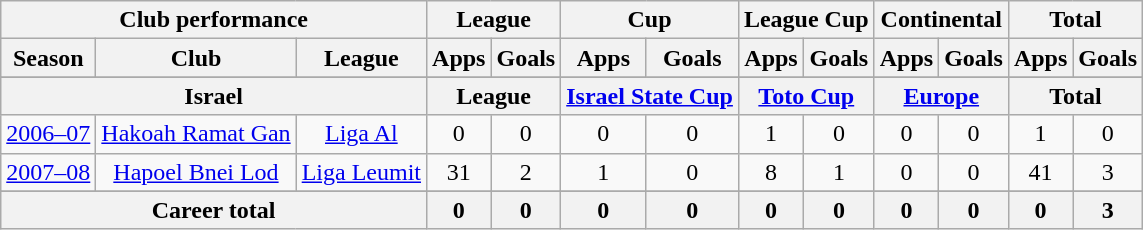<table class="wikitable" style="text-align:center">
<tr>
<th colspan=3>Club performance</th>
<th colspan=2>League</th>
<th colspan=2>Cup</th>
<th colspan=2>League Cup</th>
<th colspan=2>Continental</th>
<th colspan=2>Total</th>
</tr>
<tr>
<th>Season</th>
<th>Club</th>
<th>League</th>
<th>Apps</th>
<th>Goals</th>
<th>Apps</th>
<th>Goals</th>
<th>Apps</th>
<th>Goals</th>
<th>Apps</th>
<th>Goals</th>
<th>Apps</th>
<th>Goals</th>
</tr>
<tr>
</tr>
<tr>
<th colspan=3>Israel</th>
<th colspan=2>League</th>
<th colspan=2><a href='#'>Israel State Cup</a></th>
<th colspan=2><a href='#'>Toto Cup</a></th>
<th colspan=2><a href='#'>Europe</a></th>
<th colspan=2>Total</th>
</tr>
<tr>
<td><a href='#'>2006–07</a></td>
<td><a href='#'>Hakoah Ramat Gan</a></td>
<td><a href='#'>Liga Al</a></td>
<td>0</td>
<td>0</td>
<td>0</td>
<td>0</td>
<td>1</td>
<td>0</td>
<td>0</td>
<td>0</td>
<td>1</td>
<td>0</td>
</tr>
<tr>
<td><a href='#'>2007–08</a></td>
<td><a href='#'>Hapoel Bnei Lod</a></td>
<td><a href='#'>Liga Leumit</a></td>
<td>31</td>
<td>2</td>
<td>1</td>
<td>0</td>
<td>8</td>
<td>1</td>
<td>0</td>
<td>0</td>
<td>41</td>
<td>3</td>
</tr>
<tr>
</tr>
<tr>
<th colspan=3>Career total</th>
<th>0</th>
<th>0</th>
<th>0</th>
<th>0</th>
<th>0</th>
<th>0</th>
<th>0</th>
<th>0</th>
<th>0</th>
<th>3</th>
</tr>
</table>
